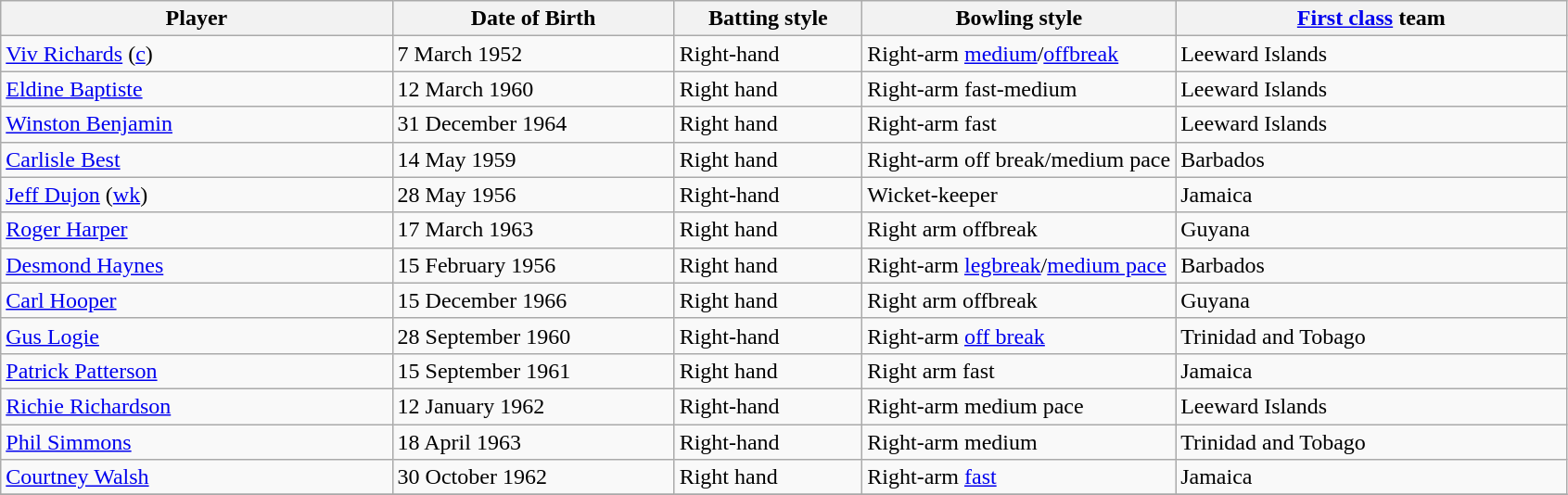<table class="wikitable">
<tr>
<th width="25%">Player</th>
<th width="18%">Date of Birth</th>
<th width="12%">Batting style</th>
<th width="20%">Bowling style</th>
<th width="25%"><a href='#'>First class</a> team</th>
</tr>
<tr>
<td><a href='#'>Viv Richards</a> (<a href='#'>c</a>)</td>
<td>7 March 1952</td>
<td>Right-hand</td>
<td>Right-arm <a href='#'>medium</a>/<a href='#'>offbreak</a></td>
<td>Leeward Islands</td>
</tr>
<tr>
<td><a href='#'>Eldine Baptiste</a></td>
<td>12 March 1960</td>
<td>Right hand</td>
<td>Right-arm fast-medium</td>
<td>Leeward Islands</td>
</tr>
<tr>
<td><a href='#'>Winston Benjamin</a></td>
<td>31 December 1964</td>
<td>Right hand</td>
<td>Right-arm fast</td>
<td>Leeward Islands</td>
</tr>
<tr>
<td><a href='#'>Carlisle Best</a></td>
<td>14 May 1959</td>
<td>Right hand</td>
<td>Right-arm off break/medium pace</td>
<td>Barbados</td>
</tr>
<tr>
<td><a href='#'>Jeff Dujon</a> (<a href='#'>wk</a>)</td>
<td>28 May 1956</td>
<td>Right-hand</td>
<td>Wicket-keeper</td>
<td>Jamaica</td>
</tr>
<tr>
<td><a href='#'>Roger Harper</a></td>
<td>17 March 1963</td>
<td>Right hand</td>
<td>Right arm offbreak</td>
<td>Guyana</td>
</tr>
<tr>
<td><a href='#'>Desmond Haynes</a></td>
<td>15 February 1956</td>
<td>Right hand</td>
<td>Right-arm <a href='#'>legbreak</a>/<a href='#'>medium pace</a></td>
<td>Barbados</td>
</tr>
<tr>
<td><a href='#'>Carl Hooper</a></td>
<td>15 December 1966</td>
<td>Right hand</td>
<td>Right arm offbreak</td>
<td>Guyana</td>
</tr>
<tr>
<td><a href='#'>Gus Logie</a></td>
<td>28 September 1960</td>
<td>Right-hand</td>
<td>Right-arm <a href='#'>off break</a></td>
<td>Trinidad and Tobago</td>
</tr>
<tr>
<td><a href='#'>Patrick Patterson</a></td>
<td>15 September 1961</td>
<td>Right  hand</td>
<td>Right arm fast</td>
<td>Jamaica</td>
</tr>
<tr>
<td><a href='#'>Richie Richardson</a></td>
<td>12 January 1962</td>
<td>Right-hand</td>
<td>Right-arm medium pace</td>
<td>Leeward Islands</td>
</tr>
<tr>
<td><a href='#'>Phil Simmons</a></td>
<td>18 April 1963</td>
<td>Right-hand</td>
<td>Right-arm medium</td>
<td>Trinidad and Tobago</td>
</tr>
<tr>
<td><a href='#'>Courtney Walsh</a></td>
<td>30 October 1962</td>
<td>Right hand</td>
<td>Right-arm <a href='#'>fast</a></td>
<td>Jamaica</td>
</tr>
<tr>
</tr>
</table>
